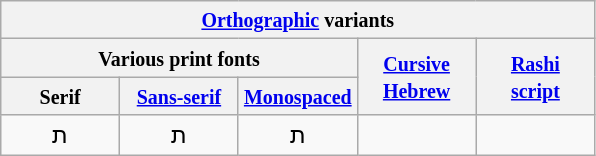<table class=wikitable style="text-align:center;">
<tr>
<th colspan=5><small><a href='#'>Orthographic</a> variants</small></th>
</tr>
<tr>
<th colspan=3><small>Various print fonts</small></th>
<th rowspan=2><small><a href='#'>Cursive<br>Hebrew</a></small></th>
<th rowspan=2><small><a href='#'>Rashi<br>script</a></small></th>
</tr>
<tr>
<th><small>Serif</small></th>
<th><small><a href='#'>Sans-serif</a></small></th>
<th><small><a href='#'>Monospaced</a></small></th>
</tr>
<tr>
<td width=20%><span>ת</span></td>
<td width=20%><span>ת</span></td>
<td width=20%><span>ת</span></td>
<td width=20%></td>
<td width=20%></td>
</tr>
</table>
